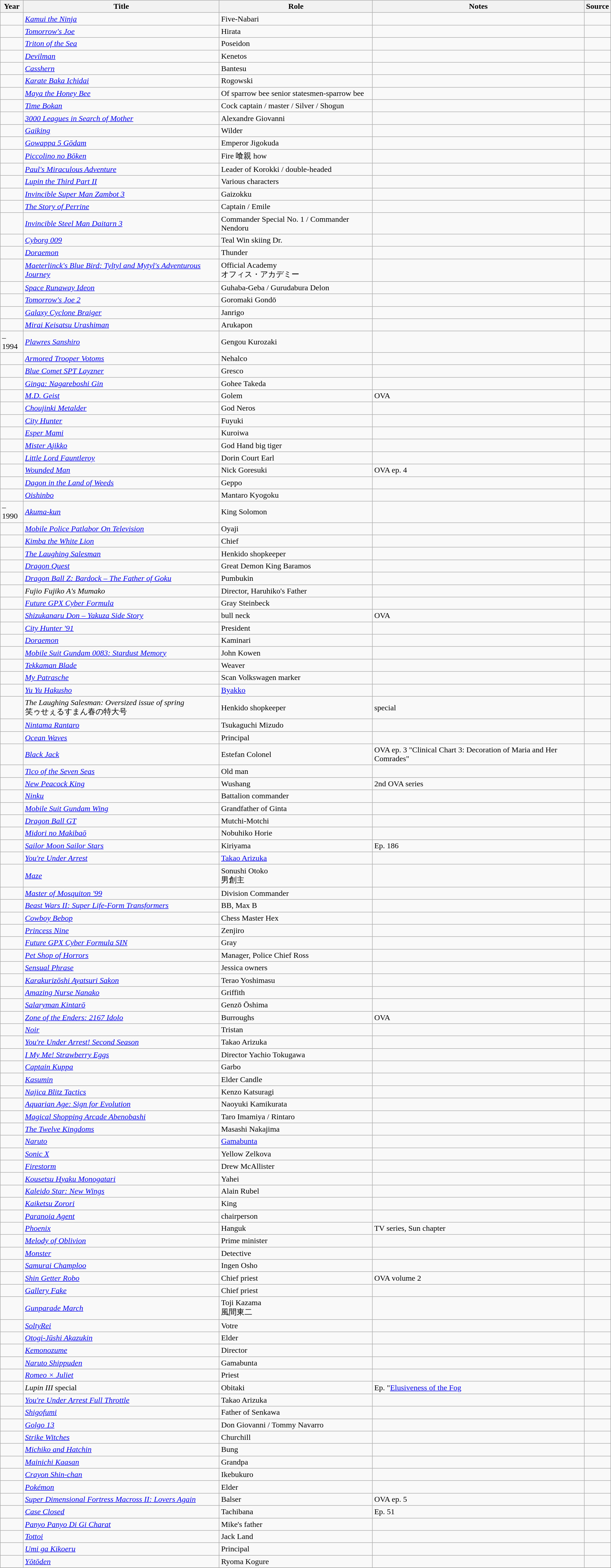<table class="wikitable sortable plainrowheaders">
<tr>
<th>Year</th>
<th>Title</th>
<th>Role</th>
<th class="unsortable">Notes</th>
<th class="unsortable">Source</th>
</tr>
<tr>
<td></td>
<td><em><a href='#'>Kamui the Ninja</a></em></td>
<td>Five-Nabari</td>
<td></td>
<td></td>
</tr>
<tr>
<td></td>
<td><em><a href='#'>Tomorrow's Joe</a></em></td>
<td>Hirata</td>
<td></td>
<td></td>
</tr>
<tr>
<td></td>
<td><em><a href='#'>Triton of the Sea</a></em></td>
<td>Poseidon </td>
<td></td>
<td></td>
</tr>
<tr>
<td></td>
<td><em><a href='#'>Devilman</a></em></td>
<td>Kenetos</td>
<td></td>
<td></td>
</tr>
<tr>
<td></td>
<td><em><a href='#'>Casshern</a></em></td>
<td>Bantesu</td>
<td></td>
<td></td>
</tr>
<tr>
<td></td>
<td><em><a href='#'>Karate Baka Ichidai</a></em></td>
<td>Rogowski</td>
<td></td>
<td></td>
</tr>
<tr>
<td></td>
<td><em><a href='#'>Maya the Honey Bee</a></em></td>
<td>Of sparrow bee senior statesmen-sparrow bee</td>
<td></td>
<td></td>
</tr>
<tr>
<td></td>
<td><em><a href='#'>Time Bokan</a></em></td>
<td>Cock captain / master / Silver / Shogun</td>
<td></td>
<td></td>
</tr>
<tr>
<td></td>
<td><em><a href='#'>3000 Leagues in Search of Mother</a></em></td>
<td>Alexandre Giovanni</td>
<td></td>
<td></td>
</tr>
<tr>
<td></td>
<td><em><a href='#'>Gaiking</a></em></td>
<td>Wilder</td>
<td></td>
<td></td>
</tr>
<tr>
<td></td>
<td><em><a href='#'>Gowappa 5 Gōdam</a></em></td>
<td>Emperor Jigokuda</td>
<td></td>
<td></td>
</tr>
<tr>
<td></td>
<td><em><a href='#'>Piccolino no Bōken</a></em></td>
<td>Fire 喰親 how</td>
<td></td>
<td></td>
</tr>
<tr>
<td></td>
<td><em><a href='#'>Paul's Miraculous Adventure</a></em></td>
<td>Leader of Korokki / double-headed</td>
<td></td>
<td></td>
</tr>
<tr>
<td></td>
<td><em><a href='#'>Lupin the Third Part II</a></em></td>
<td>Various characters </td>
<td></td>
<td></td>
</tr>
<tr>
<td></td>
<td><em><a href='#'>Invincible Super Man Zambot 3</a></em></td>
<td>Gaizokku</td>
<td></td>
<td></td>
</tr>
<tr>
<td></td>
<td><em><a href='#'>The Story of Perrine</a></em></td>
<td>Captain / Emile</td>
<td></td>
<td></td>
</tr>
<tr>
<td></td>
<td><em><a href='#'>Invincible Steel Man Daitarn 3</a></em></td>
<td>Commander Special No. 1 / Commander Nendoru</td>
<td></td>
<td></td>
</tr>
<tr>
<td></td>
<td><em><a href='#'>Cyborg 009</a></em></td>
<td>Teal Win skiing Dr.</td>
<td></td>
<td></td>
</tr>
<tr>
<td></td>
<td><em><a href='#'>Doraemon</a></em></td>
<td>Thunder</td>
<td></td>
<td></td>
</tr>
<tr>
<td></td>
<td><em><a href='#'>Maeterlinck's Blue Bird: Tyltyl and Mytyl's Adventurous Journey</a></em></td>
<td>Official Academy<br>オフィス・アカデミー</td>
<td></td>
<td></td>
</tr>
<tr>
<td></td>
<td><em><a href='#'>Space Runaway Ideon</a></em></td>
<td>Guhaba-Geba / Gurudabura Delon</td>
<td></td>
<td></td>
</tr>
<tr>
<td></td>
<td><em><a href='#'>Tomorrow's Joe 2</a></em></td>
<td>Goromaki Gondō</td>
<td></td>
<td></td>
</tr>
<tr>
<td></td>
<td><em><a href='#'>Galaxy Cyclone Braiger</a></em></td>
<td>Janrigo</td>
<td></td>
<td></td>
</tr>
<tr>
<td></td>
<td><em><a href='#'>Mirai Keisatsu Urashiman</a></em></td>
<td>Arukapon</td>
<td></td>
<td></td>
</tr>
<tr>
<td>–1994</td>
<td><em><a href='#'>Plawres Sanshiro</a></em></td>
<td>Gengou Kurozaki</td>
<td></td>
<td></td>
</tr>
<tr>
<td></td>
<td><em><a href='#'>Armored Trooper Votoms</a></em></td>
<td>Nehalco</td>
<td></td>
<td></td>
</tr>
<tr>
<td></td>
<td><em><a href='#'>Blue Comet SPT Layzner</a></em></td>
<td>Gresco</td>
<td></td>
<td></td>
</tr>
<tr>
<td></td>
<td><em><a href='#'>Ginga: Nagareboshi Gin</a></em></td>
<td>Gohee Takeda</td>
<td></td>
<td></td>
</tr>
<tr>
<td></td>
<td><em><a href='#'>M.D. Geist</a></em></td>
<td>Golem</td>
<td>OVA</td>
<td></td>
</tr>
<tr>
<td></td>
<td><em><a href='#'>Choujinki Metalder</a></em></td>
<td>God Neros</td>
<td></td>
<td></td>
</tr>
<tr>
<td></td>
<td><em><a href='#'>City Hunter</a></em></td>
<td>Fuyuki</td>
<td></td>
<td></td>
</tr>
<tr>
<td></td>
<td><em><a href='#'>Esper Mami</a></em></td>
<td>Kuroiwa</td>
<td></td>
<td></td>
</tr>
<tr>
<td></td>
<td><em><a href='#'>Mister Ajikko</a></em></td>
<td>God Hand big tiger</td>
<td></td>
<td></td>
</tr>
<tr>
<td></td>
<td><em><a href='#'>Little Lord Fauntleroy</a></em></td>
<td>Dorin Court Earl</td>
<td></td>
<td></td>
</tr>
<tr>
<td></td>
<td><em><a href='#'>Wounded Man</a></em></td>
<td>Nick Goresuki</td>
<td>OVA ep. 4</td>
<td></td>
</tr>
<tr>
<td></td>
<td><em><a href='#'>Dagon in the Land of Weeds</a></em></td>
<td>Geppo</td>
<td></td>
<td></td>
</tr>
<tr>
<td></td>
<td><em><a href='#'>Oishinbo</a></em></td>
<td>Mantaro Kyogoku</td>
<td></td>
<td></td>
</tr>
<tr>
<td>–1990</td>
<td><em><a href='#'>Akuma-kun</a></em></td>
<td>King Solomon</td>
<td></td>
<td></td>
</tr>
<tr>
<td></td>
<td><em><a href='#'>Mobile Police Patlabor On Television</a></em></td>
<td>Oyaji</td>
<td></td>
<td></td>
</tr>
<tr>
<td></td>
<td><em><a href='#'>Kimba the White Lion</a></em></td>
<td>Chief</td>
<td></td>
<td></td>
</tr>
<tr>
<td></td>
<td><em><a href='#'>The Laughing Salesman</a></em></td>
<td>Henkido shopkeeper</td>
<td></td>
<td></td>
</tr>
<tr>
<td></td>
<td><em><a href='#'>Dragon Quest</a></em></td>
<td>Great Demon King Baramos</td>
<td></td>
<td></td>
</tr>
<tr>
<td></td>
<td><em><a href='#'>Dragon Ball Z: Bardock – The Father of Goku</a></em></td>
<td>Pumbukin</td>
<td></td>
<td></td>
</tr>
<tr>
<td></td>
<td><em>Fujio Fujiko A's Mumako</em></td>
<td>Director, Haruhiko's Father</td>
<td></td>
<td></td>
</tr>
<tr>
<td></td>
<td><em><a href='#'>Future GPX Cyber Formula</a></em></td>
<td>Gray Steinbeck</td>
<td></td>
<td></td>
</tr>
<tr>
<td></td>
<td><em><a href='#'>Shizukanaru Don – Yakuza Side Story</a></em></td>
<td>bull neck</td>
<td>OVA</td>
<td></td>
</tr>
<tr>
<td></td>
<td><em><a href='#'>City Hunter '91</a></em></td>
<td>President</td>
<td></td>
<td></td>
</tr>
<tr>
<td></td>
<td><em><a href='#'>Doraemon</a></em></td>
<td>Kaminari</td>
<td></td>
<td></td>
</tr>
<tr>
<td></td>
<td><em><a href='#'>Mobile Suit Gundam 0083: Stardust Memory</a></em></td>
<td>John Kowen</td>
<td></td>
<td></td>
</tr>
<tr>
<td></td>
<td><em><a href='#'>Tekkaman Blade</a></em></td>
<td>Weaver</td>
<td></td>
<td></td>
</tr>
<tr>
<td></td>
<td><em><a href='#'>My Patrasche</a></em></td>
<td>Scan Volkswagen marker</td>
<td></td>
<td></td>
</tr>
<tr>
<td></td>
<td><em><a href='#'>Yu Yu Hakusho</a></em></td>
<td><a href='#'>Byakko</a></td>
<td></td>
<td></td>
</tr>
<tr>
<td></td>
<td><em>The Laughing Salesman: Oversized issue of spring</em><br>笑ゥせぇるすまん春の特大号</td>
<td>Henkido shopkeeper</td>
<td>special</td>
<td></td>
</tr>
<tr>
<td></td>
<td><em><a href='#'>Nintama Rantaro</a></em></td>
<td>Tsukaguchi Mizudo</td>
<td></td>
<td></td>
</tr>
<tr>
<td></td>
<td><em><a href='#'>Ocean Waves</a></em></td>
<td>Principal</td>
<td></td>
<td></td>
</tr>
<tr>
<td></td>
<td><em><a href='#'>Black Jack</a></em></td>
<td>Estefan Colonel</td>
<td>OVA ep. 3 "Clinical Chart 3: Decoration of Maria and Her Comrades"</td>
<td></td>
</tr>
<tr>
<td></td>
<td><em><a href='#'>Tico of the Seven Seas</a></em></td>
<td>Old man</td>
<td></td>
<td></td>
</tr>
<tr>
<td></td>
<td><em><a href='#'>New Peacock King</a></em></td>
<td>Wushang</td>
<td>2nd OVA series</td>
<td></td>
</tr>
<tr>
<td></td>
<td><em><a href='#'>Ninku</a></em></td>
<td>Battalion commander</td>
<td></td>
<td></td>
</tr>
<tr>
<td></td>
<td><em><a href='#'>Mobile Suit Gundam Wing</a></em></td>
<td>Grandfather of Ginta</td>
<td></td>
<td></td>
</tr>
<tr>
<td></td>
<td><em><a href='#'>Dragon Ball GT</a></em></td>
<td>Mutchi-Motchi</td>
<td></td>
<td></td>
</tr>
<tr>
<td></td>
<td><em><a href='#'>Midori no Makibaō</a></em></td>
<td>Nobuhiko Horie</td>
<td></td>
<td></td>
</tr>
<tr>
<td></td>
<td><em><a href='#'>Sailor Moon Sailor Stars</a></em></td>
<td>Kiriyama</td>
<td>Ep. 186</td>
<td></td>
</tr>
<tr>
<td></td>
<td><em><a href='#'>You're Under Arrest</a></em></td>
<td><a href='#'>Takao Arizuka</a></td>
<td></td>
<td></td>
</tr>
<tr>
<td></td>
<td><em><a href='#'>Maze</a></em></td>
<td>Sonushi Otoko<br>男創主</td>
<td></td>
<td></td>
</tr>
<tr>
<td></td>
<td><em><a href='#'>Master of Mosquiton '99</a></em></td>
<td>Division Commander</td>
<td></td>
<td></td>
</tr>
<tr>
<td></td>
<td><em><a href='#'>Beast Wars II: Super Life-Form Transformers</a></em></td>
<td>BB, Max B</td>
<td></td>
<td></td>
</tr>
<tr>
<td></td>
<td><em><a href='#'>Cowboy Bebop</a></em></td>
<td>Chess Master Hex</td>
<td></td>
<td></td>
</tr>
<tr>
<td></td>
<td><em><a href='#'>Princess Nine</a></em></td>
<td>Zenjiro</td>
<td></td>
<td></td>
</tr>
<tr>
<td></td>
<td><em><a href='#'>Future GPX Cyber Formula SIN</a></em></td>
<td>Gray</td>
<td></td>
<td></td>
</tr>
<tr>
<td></td>
<td><em><a href='#'>Pet Shop of Horrors</a></em></td>
<td>Manager, Police Chief Ross</td>
<td></td>
<td></td>
</tr>
<tr>
<td></td>
<td><em><a href='#'>Sensual Phrase</a></em></td>
<td>Jessica owners</td>
<td></td>
<td></td>
</tr>
<tr>
<td></td>
<td><em><a href='#'>Karakurizōshi Ayatsuri Sakon</a></em></td>
<td>Terao Yoshimasu</td>
<td></td>
<td></td>
</tr>
<tr>
<td></td>
<td><em><a href='#'>Amazing Nurse Nanako</a></em></td>
<td>Griffith</td>
<td></td>
<td></td>
</tr>
<tr>
<td></td>
<td><em><a href='#'>Salaryman Kintarō</a></em></td>
<td>Genzō Ōshima</td>
<td></td>
<td></td>
</tr>
<tr>
<td></td>
<td><em><a href='#'>Zone of the Enders: 2167 Idolo</a></em></td>
<td>Burroughs</td>
<td>OVA</td>
<td></td>
</tr>
<tr>
<td></td>
<td><em><a href='#'>Noir</a></em></td>
<td>Tristan</td>
<td></td>
<td></td>
</tr>
<tr>
<td></td>
<td><em><a href='#'>You're Under Arrest! Second Season</a></em></td>
<td>Takao Arizuka</td>
<td></td>
<td></td>
</tr>
<tr>
<td></td>
<td><em><a href='#'>I My Me! Strawberry Eggs</a></em></td>
<td>Director Yachio Tokugawa</td>
<td></td>
<td></td>
</tr>
<tr>
<td></td>
<td><em><a href='#'>Captain Kuppa</a></em></td>
<td>Garbo</td>
<td></td>
<td></td>
</tr>
<tr>
<td></td>
<td><em><a href='#'>Kasumin</a></em></td>
<td>Elder Candle</td>
<td></td>
<td></td>
</tr>
<tr>
<td></td>
<td><em><a href='#'>Najica Blitz Tactics</a></em></td>
<td>Kenzo Katsuragi</td>
<td></td>
<td></td>
</tr>
<tr>
<td></td>
<td><em><a href='#'>Aquarian Age: Sign for Evolution</a></em></td>
<td>Naoyuki Kamikurata</td>
<td></td>
<td></td>
</tr>
<tr>
<td></td>
<td><em><a href='#'>Magical Shopping Arcade Abenobashi</a></em></td>
<td>Taro Imamiya / Rintaro</td>
<td></td>
<td></td>
</tr>
<tr>
<td></td>
<td><em><a href='#'>The Twelve Kingdoms</a></em></td>
<td>Masashi Nakajima</td>
<td></td>
<td></td>
</tr>
<tr>
<td></td>
<td><em><a href='#'>Naruto</a></em></td>
<td><a href='#'>Gamabunta</a></td>
<td></td>
<td></td>
</tr>
<tr>
<td></td>
<td><em><a href='#'>Sonic X</a></em></td>
<td>Yellow Zelkova</td>
<td></td>
<td></td>
</tr>
<tr>
<td></td>
<td><em><a href='#'>Firestorm</a></em></td>
<td>Drew McAllister</td>
<td></td>
<td></td>
</tr>
<tr>
<td></td>
<td><em><a href='#'>Kousetsu Hyaku Monogatari</a></em></td>
<td>Yahei</td>
<td></td>
<td></td>
</tr>
<tr>
<td></td>
<td><em><a href='#'>Kaleido Star: New Wings</a></em></td>
<td>Alain Rubel</td>
<td></td>
<td></td>
</tr>
<tr>
<td></td>
<td><em><a href='#'>Kaiketsu Zorori</a></em></td>
<td>King</td>
<td></td>
<td></td>
</tr>
<tr>
<td></td>
<td><em><a href='#'>Paranoia Agent</a></em></td>
<td>chairperson</td>
<td></td>
<td></td>
</tr>
<tr>
<td></td>
<td><em><a href='#'>Phoenix</a></em></td>
<td>Hanguk</td>
<td>TV series, Sun chapter</td>
<td></td>
</tr>
<tr>
<td></td>
<td><em><a href='#'>Melody of Oblivion</a></em></td>
<td>Prime minister</td>
<td></td>
<td></td>
</tr>
<tr>
<td></td>
<td><em><a href='#'>Monster</a></em></td>
<td>Detective</td>
<td></td>
<td></td>
</tr>
<tr>
<td></td>
<td><em><a href='#'>Samurai Champloo</a></em></td>
<td>Ingen Osho</td>
<td></td>
<td></td>
</tr>
<tr>
<td></td>
<td><em><a href='#'>Shin Getter Robo</a></em></td>
<td>Chief priest</td>
<td>OVA volume 2</td>
<td></td>
</tr>
<tr>
<td></td>
<td><em><a href='#'>Gallery Fake</a></em></td>
<td>Chief priest</td>
<td></td>
<td></td>
</tr>
<tr>
<td></td>
<td><em><a href='#'>Gunparade March</a></em></td>
<td>Toji Kazama<br>風間東二</td>
<td></td>
<td></td>
</tr>
<tr>
<td></td>
<td><em><a href='#'>SoltyRei</a></em></td>
<td>Votre</td>
<td></td>
<td></td>
</tr>
<tr>
<td></td>
<td><em><a href='#'>Otogi-Jūshi Akazukin</a></em></td>
<td>Elder</td>
<td></td>
<td></td>
</tr>
<tr>
<td></td>
<td><em><a href='#'>Kemonozume</a></em></td>
<td>Director</td>
<td></td>
<td></td>
</tr>
<tr>
<td></td>
<td><em><a href='#'>Naruto Shippuden</a></em></td>
<td>Gamabunta</td>
<td></td>
<td></td>
</tr>
<tr>
<td></td>
<td><em><a href='#'>Romeo × Juliet</a></em></td>
<td>Priest</td>
<td></td>
<td></td>
</tr>
<tr>
<td></td>
<td><em>Lupin III</em> special</td>
<td>Obitaki</td>
<td>Ep. "<a href='#'>Elusiveness of the Fog</a></td>
<td></td>
</tr>
<tr>
<td></td>
<td><em><a href='#'>You're Under Arrest Full Throttle</a></em></td>
<td>Takao Arizuka</td>
<td></td>
<td></td>
</tr>
<tr>
<td></td>
<td><em><a href='#'>Shigofumi</a></em></td>
<td>Father of Senkawa</td>
<td></td>
<td></td>
</tr>
<tr>
<td></td>
<td><em><a href='#'>Golgo 13</a></em></td>
<td>Don Giovanni / Tommy Navarro</td>
<td></td>
<td></td>
</tr>
<tr>
<td></td>
<td><em><a href='#'>Strike Witches</a></em></td>
<td>Churchill</td>
<td></td>
<td></td>
</tr>
<tr>
<td></td>
<td><em><a href='#'>Michiko and Hatchin</a></em></td>
<td>Bung</td>
<td></td>
<td></td>
</tr>
<tr>
<td></td>
<td><em><a href='#'>Mainichi Kaasan</a></em></td>
<td>Grandpa</td>
<td></td>
<td></td>
</tr>
<tr>
<td></td>
<td><em><a href='#'>Crayon Shin-chan</a></em></td>
<td>Ikebukuro</td>
<td></td>
<td></td>
</tr>
<tr>
<td></td>
<td><em><a href='#'>Pokémon</a></em></td>
<td>Elder</td>
<td></td>
<td></td>
</tr>
<tr>
<td></td>
<td><em><a href='#'>Super Dimensional Fortress Macross II: Lovers Again</a></em></td>
<td>Balser</td>
<td>OVA ep. 5</td>
<td></td>
</tr>
<tr>
<td></td>
<td><em><a href='#'>Case Closed</a></em></td>
<td>Tachibana</td>
<td>Ep. 51</td>
<td></td>
</tr>
<tr>
<td></td>
<td><em><a href='#'>Panyo Panyo Di Gi Charat</a></em></td>
<td>Mike's father</td>
<td></td>
<td></td>
</tr>
<tr>
<td></td>
<td><em><a href='#'>Tottoi</a></em></td>
<td>Jack Land</td>
<td></td>
<td></td>
</tr>
<tr>
<td></td>
<td><em><a href='#'>Umi ga Kikoeru</a></em></td>
<td>Principal</td>
<td></td>
<td></td>
</tr>
<tr>
<td></td>
<td><em><a href='#'>Yōtōden</a></em></td>
<td>Ryoma Kogure</td>
<td></td>
<td></td>
</tr>
<tr>
</tr>
</table>
